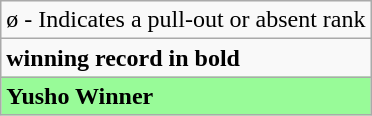<table class="wikitable">
<tr>
<td>ø - Indicates a pull-out or absent rank</td>
</tr>
<tr>
<td><strong>winning record in bold</strong></td>
</tr>
<tr>
<td style="background: PaleGreen;"><strong>Yusho Winner</strong></td>
</tr>
</table>
